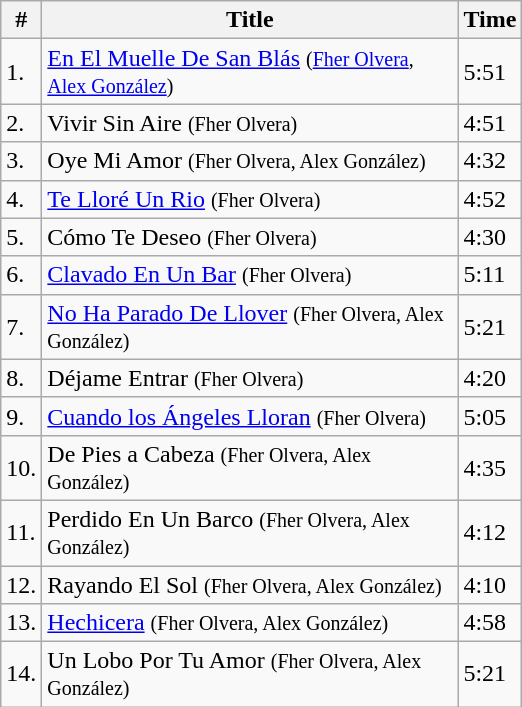<table class="wikitable">
<tr>
<th>#</th>
<th width="270">Title</th>
<th>Time</th>
</tr>
<tr>
<td>1.</td>
<td><a href='#'>En El Muelle De San Blás</a> <small>(<a href='#'>Fher Olvera</a>, <a href='#'>Alex González</a>)</small></td>
<td>5:51</td>
</tr>
<tr>
<td>2.</td>
<td>Vivir Sin Aire <small>(Fher Olvera)</small></td>
<td>4:51</td>
</tr>
<tr>
<td>3.</td>
<td>Oye Mi Amor <small>(Fher Olvera, Alex González)</small></td>
<td>4:32</td>
</tr>
<tr>
<td>4.</td>
<td><a href='#'>Te Lloré Un Rio</a> <small>(Fher Olvera)</small></td>
<td>4:52</td>
</tr>
<tr>
<td>5.</td>
<td>Cómo Te Deseo <small>(Fher Olvera)</small></td>
<td>4:30</td>
</tr>
<tr>
<td>6.</td>
<td><a href='#'>Clavado En Un Bar</a> <small>(Fher Olvera)</small></td>
<td>5:11</td>
</tr>
<tr>
<td>7.</td>
<td><a href='#'>No Ha Parado De Llover</a> <small>(Fher Olvera, Alex González)</small></td>
<td>5:21</td>
</tr>
<tr>
<td>8.</td>
<td>Déjame Entrar <small>(Fher Olvera)</small></td>
<td>4:20</td>
</tr>
<tr>
<td>9.</td>
<td><a href='#'>Cuando los Ángeles Lloran</a> <small>(Fher Olvera)</small></td>
<td>5:05</td>
</tr>
<tr>
<td>10.</td>
<td>De Pies a Cabeza <small>(Fher Olvera, Alex González)</small></td>
<td>4:35</td>
</tr>
<tr>
<td>11.</td>
<td>Perdido En Un Barco <small>(Fher Olvera, Alex González)</small></td>
<td>4:12</td>
</tr>
<tr>
<td>12.</td>
<td>Rayando El Sol <small>(Fher Olvera, Alex González)</small></td>
<td>4:10</td>
</tr>
<tr>
<td>13.</td>
<td><a href='#'>Hechicera</a> <small>(Fher Olvera, Alex González)</small></td>
<td>4:58</td>
</tr>
<tr>
<td>14.</td>
<td>Un Lobo Por Tu Amor <small>(Fher Olvera, Alex González)</small></td>
<td>5:21</td>
</tr>
</table>
